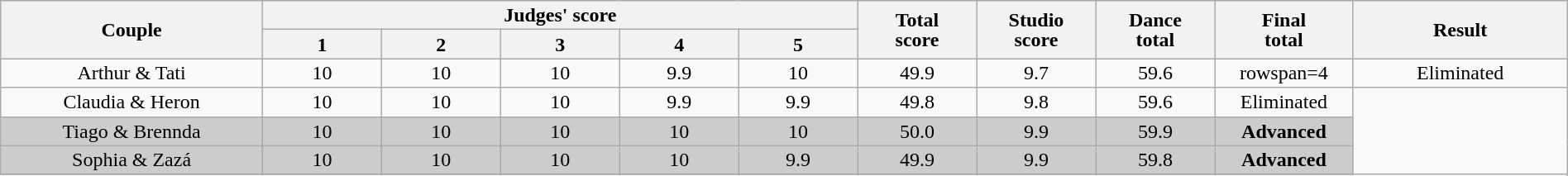<table class="wikitable" style="font-size:100%; line-height:16px; text-align:center" width="100%">
<tr>
<th rowspan=2 width="11.0%">Couple</th>
<th colspan=5 width="25.0%">Judges' score</th>
<th rowspan=2 width="05.0%">Total<br>score</th>
<th rowspan=2 width="05.0%">Studio<br>score</th>
<th rowspan=2 width="05.0%">Dance<br>total</th>
<th rowspan=2 width="05.0%">Final<br>total</th>
<th rowspan=2 width="09.0%">Result</th>
</tr>
<tr>
<th width="05.0%">1</th>
<th width="05.0%">2</th>
<th width="05.0%">3</th>
<th width="05.0%">4</th>
<th width="05.0%">5</th>
</tr>
<tr>
<td>Arthur & Tati</td>
<td>10</td>
<td>10</td>
<td>10</td>
<td>9.9</td>
<td>10</td>
<td>49.9</td>
<td>9.7</td>
<td>59.6</td>
<td>rowspan=4 </td>
<td>Eliminated</td>
</tr>
<tr>
<td>Claudia & Heron</td>
<td>10</td>
<td>10</td>
<td>10</td>
<td>9.9</td>
<td>9.9</td>
<td>49.8</td>
<td>9.8</td>
<td>59.6</td>
<td>Eliminated</td>
</tr>
<tr bgcolor=CCCCCC>
<td>Tiago & Brennda</td>
<td>10</td>
<td>10</td>
<td>10</td>
<td>10</td>
<td>10</td>
<td>50.0</td>
<td>9.9</td>
<td>59.9</td>
<td><strong>Advanced</strong></td>
</tr>
<tr bgcolor=CCCCCC>
<td>Sophia & Zazá</td>
<td>10</td>
<td>10</td>
<td>10</td>
<td>10</td>
<td>9.9</td>
<td>49.9</td>
<td>9.9</td>
<td>59.8</td>
<td><strong>Advanced</strong></td>
</tr>
<tr>
</tr>
</table>
